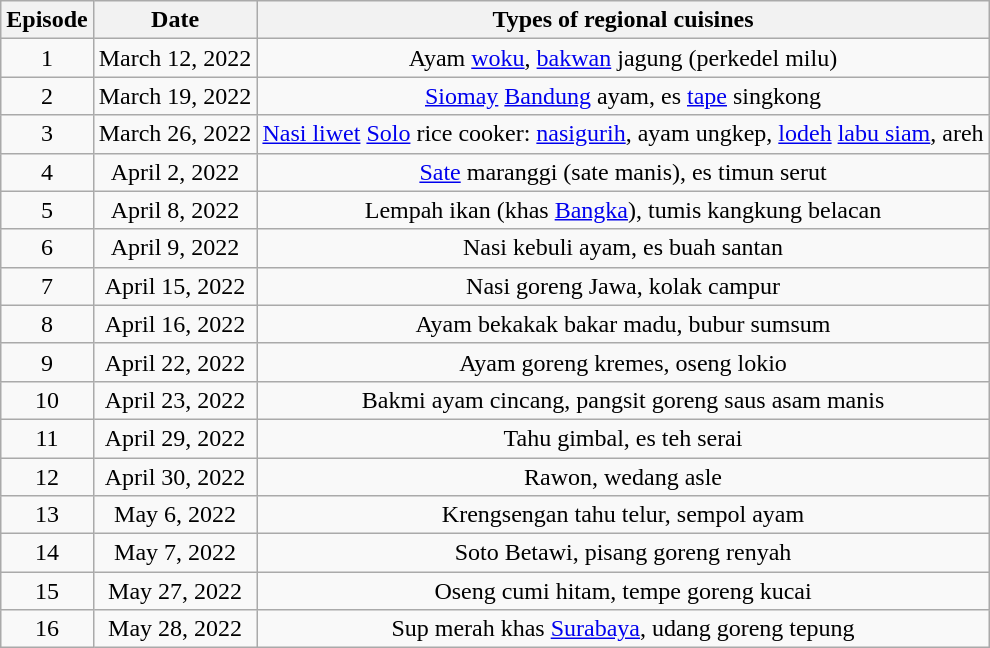<table class="wikitable">
<tr>
<th>Episode</th>
<th>Date</th>
<th>Types of regional cuisines</th>
</tr>
<tr>
<td style="text-align:center">1</td>
<td style="text-align:center">March 12, 2022</td>
<td style="text-align:center">Ayam <a href='#'>woku</a>, <a href='#'>bakwan</a> jagung (perkedel milu)</td>
</tr>
<tr>
<td style="text-align:center">2</td>
<td style="text-align:center">March 19, 2022</td>
<td style="text-align:center"><a href='#'>Siomay</a> <a href='#'>Bandung</a> ayam, es <a href='#'>tape</a> singkong</td>
</tr>
<tr>
<td style="text-align:center">3</td>
<td style="text-align:center">March 26, 2022</td>
<td style="text-align:center"><a href='#'>Nasi liwet</a> <a href='#'>Solo</a> rice cooker: <a href='#'>nasigurih</a>, ayam ungkep, <a href='#'>lodeh</a> <a href='#'>labu siam</a>, areh</td>
</tr>
<tr>
<td style="text-align:center">4</td>
<td style="text-align:center">April 2, 2022</td>
<td style="text-align:center"><a href='#'>Sate</a> maranggi (sate manis), es timun serut</td>
</tr>
<tr>
<td style="text-align:center">5</td>
<td style="text-align:center">April 8, 2022</td>
<td style="text-align:center">Lempah ikan (khas <a href='#'>Bangka</a>), tumis kangkung belacan</td>
</tr>
<tr>
<td style="text-align:center">6</td>
<td style="text-align:center">April 9, 2022</td>
<td style="text-align:center">Nasi kebuli ayam, es buah santan</td>
</tr>
<tr>
<td style="text-align:center">7</td>
<td style="text-align:center">April 15, 2022</td>
<td style="text-align:center">Nasi goreng Jawa, kolak campur</td>
</tr>
<tr>
<td style="text-align:center">8</td>
<td style="text-align:center">April 16, 2022</td>
<td style="text-align:center">Ayam bekakak bakar madu, bubur sumsum</td>
</tr>
<tr>
<td style="text-align:center">9</td>
<td style="text-align:center">April 22, 2022</td>
<td style="text-align:center">Ayam goreng kremes, oseng lokio</td>
</tr>
<tr>
<td style="text-align:center">10</td>
<td style="text-align:center">April 23, 2022</td>
<td style="text-align:center">Bakmi ayam cincang, pangsit goreng saus asam manis</td>
</tr>
<tr>
<td style="text-align:center">11</td>
<td style="text-align:center">April 29, 2022</td>
<td style="text-align:center">Tahu gimbal, es teh serai</td>
</tr>
<tr>
<td style="text-align:center">12</td>
<td style="text-align:center">April 30, 2022</td>
<td style="text-align:center">Rawon, wedang asle</td>
</tr>
<tr>
<td style="text-align:center">13</td>
<td style="text-align:center">May 6, 2022</td>
<td style="text-align:center">Krengsengan tahu telur, sempol ayam</td>
</tr>
<tr>
<td style="text-align:center">14</td>
<td style="text-align:center">May 7, 2022</td>
<td style="text-align:center">Soto Betawi, pisang goreng renyah</td>
</tr>
<tr>
<td style="text-align:center">15</td>
<td style="text-align:center">May 27, 2022</td>
<td style="text-align:center">Oseng cumi hitam, tempe goreng kucai</td>
</tr>
<tr>
<td style="text-align:center">16</td>
<td style="text-align:center">May 28, 2022</td>
<td style="text-align:center">Sup merah khas <a href='#'>Surabaya</a>, udang goreng tepung</td>
</tr>
</table>
